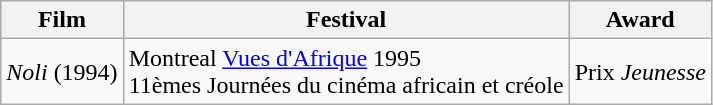<table class="wikitable">
<tr>
<th>Film</th>
<th>Festival</th>
<th>Award</th>
</tr>
<tr>
<td><em>Noli</em> (1994)</td>
<td>Montreal <a href='#'>Vues d'Afrique</a> 1995 <br>11èmes Journées du cinéma africain et créole</td>
<td>Prix <em>Jeunesse</em></td>
</tr>
</table>
